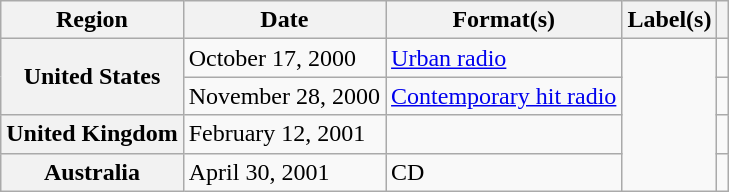<table class="wikitable plainrowheaders">
<tr>
<th scope="col">Region</th>
<th scope="col">Date</th>
<th scope="col">Format(s)</th>
<th scope="col">Label(s)</th>
<th scope="col"></th>
</tr>
<tr>
<th scope="row" rowspan="2">United States</th>
<td>October 17, 2000</td>
<td><a href='#'>Urban radio</a></td>
<td rowspan="4"></td>
<td></td>
</tr>
<tr>
<td>November 28, 2000</td>
<td><a href='#'>Contemporary hit radio</a></td>
<td></td>
</tr>
<tr>
<th scope="row">United Kingdom</th>
<td>February 12, 2001</td>
<td></td>
<td></td>
</tr>
<tr>
<th scope="row">Australia</th>
<td>April 30, 2001</td>
<td>CD</td>
<td></td>
</tr>
</table>
